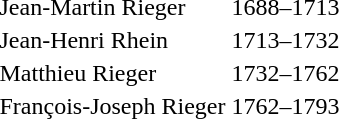<table>
<tr>
<td>Jean-Martin Rieger</td>
<td>1688–1713</td>
</tr>
<tr>
<td>Jean-Henri Rhein</td>
<td>1713–1732</td>
</tr>
<tr>
<td>Matthieu Rieger</td>
<td>1732–1762</td>
</tr>
<tr>
<td>François-Joseph Rieger</td>
<td>1762–1793</td>
</tr>
</table>
